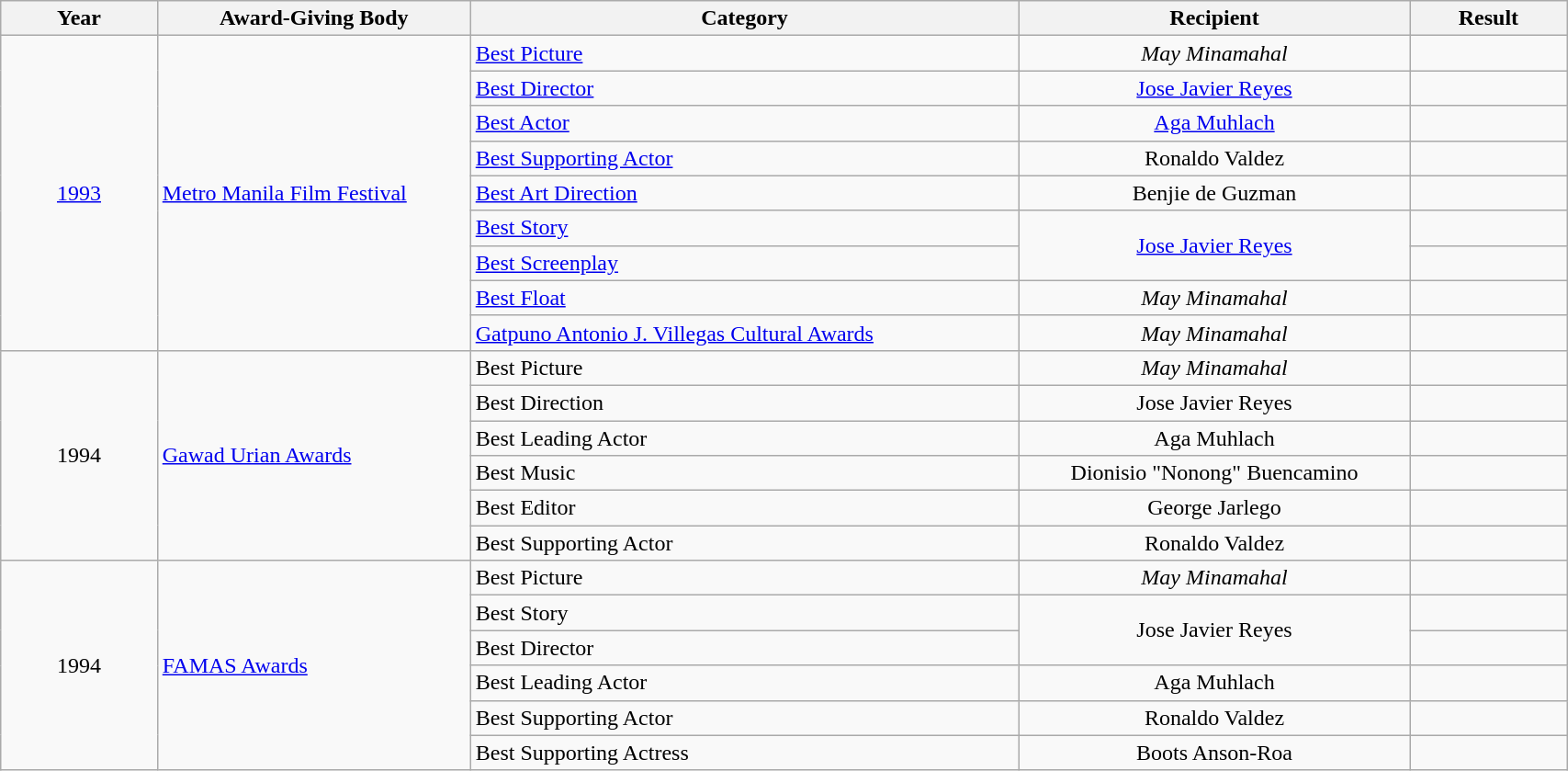<table | width="90%" class="wikitable sortable">
<tr>
<th width="10%">Year</th>
<th width="20%">Award-Giving Body</th>
<th width="35%">Category</th>
<th width="25%">Recipient</th>
<th width="20%">Result</th>
</tr>
<tr>
<td rowspan="9" align="center"><a href='#'>1993</a></td>
<td rowspan="9" align="left"><a href='#'>Metro Manila Film Festival</a></td>
<td align="left"><a href='#'>Best Picture</a></td>
<td align="center"><em>May Minamahal</em></td>
<td></td>
</tr>
<tr>
<td align="left"><a href='#'>Best Director</a></td>
<td align="center"><a href='#'>Jose Javier Reyes</a></td>
<td></td>
</tr>
<tr>
<td align="left"><a href='#'>Best Actor</a></td>
<td align="center"><a href='#'>Aga Muhlach</a></td>
<td></td>
</tr>
<tr>
<td align="left"><a href='#'>Best Supporting Actor</a></td>
<td align="center">Ronaldo Valdez</td>
<td></td>
</tr>
<tr>
<td align="left"><a href='#'>Best Art Direction</a></td>
<td align="center">Benjie de Guzman</td>
<td></td>
</tr>
<tr>
<td align="left"><a href='#'>Best Story</a></td>
<td align="center" rowspan=2><a href='#'>Jose Javier Reyes</a></td>
<td></td>
</tr>
<tr>
<td align="left"><a href='#'>Best Screenplay</a></td>
<td></td>
</tr>
<tr>
<td align="left"><a href='#'>Best Float</a></td>
<td align="center"><em>May Minamahal</em></td>
<td></td>
</tr>
<tr>
<td align="left"><a href='#'>Gatpuno Antonio J. Villegas Cultural Awards</a></td>
<td align="center"><em>May Minamahal</em></td>
<td></td>
</tr>
<tr>
<td rowspan="6" align="center">1994</td>
<td rowspan="6" align="left"><a href='#'>Gawad Urian Awards</a></td>
<td align="left">Best Picture</td>
<td align="center"><em>May Minamahal</em></td>
<td></td>
</tr>
<tr>
<td align="left">Best Direction</td>
<td align="center">Jose Javier Reyes</td>
<td></td>
</tr>
<tr>
<td align="left">Best Leading Actor</td>
<td align="center">Aga Muhlach</td>
<td></td>
</tr>
<tr>
<td align="left">Best Music</td>
<td align="center">Dionisio "Nonong" Buencamino</td>
<td></td>
</tr>
<tr>
<td align="left">Best Editor</td>
<td align="center">George Jarlego</td>
<td></td>
</tr>
<tr>
<td align="left">Best Supporting Actor</td>
<td align="center">Ronaldo Valdez</td>
<td></td>
</tr>
<tr>
<td rowspan="6" align="center">1994</td>
<td rowspan="6" align="left"><a href='#'>FAMAS Awards</a></td>
<td align="left">Best Picture</td>
<td align="center"><em>May Minamahal</em></td>
<td></td>
</tr>
<tr>
<td align="left">Best Story</td>
<td rowspan="2" align="center">Jose Javier Reyes</td>
<td></td>
</tr>
<tr>
<td align="left">Best Director</td>
<td></td>
</tr>
<tr>
<td align="left">Best Leading Actor</td>
<td align="center">Aga Muhlach</td>
<td></td>
</tr>
<tr>
<td align="left">Best Supporting Actor</td>
<td align="center">Ronaldo Valdez</td>
<td></td>
</tr>
<tr>
<td align="left">Best Supporting Actress</td>
<td align="center">Boots Anson-Roa</td>
<td></td>
</tr>
</table>
